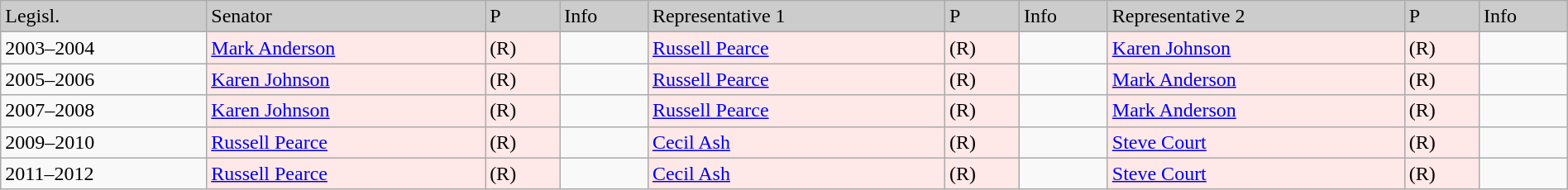<table class=wikitable width="100%" border="1">
<tr style="background-color:#cccccc;">
<td>Legisl.</td>
<td>Senator</td>
<td>P</td>
<td>Info</td>
<td>Representative 1</td>
<td>P</td>
<td>Info</td>
<td>Representative 2</td>
<td>P</td>
<td>Info</td>
</tr>
<tr>
<td>2003–2004</td>
<td style="background:#FFE8E8"><a href='#'>Mark Anderson</a></td>
<td style="background:#FFE8E8">(R)</td>
<td></td>
<td style="background:#FFE8E8"><a href='#'>Russell Pearce</a></td>
<td style="background:#FFE8E8">(R)</td>
<td></td>
<td style="background:#FFE8E8"><a href='#'>Karen Johnson</a></td>
<td style="background:#FFE8E8">(R)</td>
<td></td>
</tr>
<tr>
<td>2005–2006</td>
<td style="background:#FFE8E8"><a href='#'>Karen Johnson</a></td>
<td style="background:#FFE8E8">(R)</td>
<td></td>
<td style="background:#FFE8E8"><a href='#'>Russell Pearce</a></td>
<td style="background:#FFE8E8">(R)</td>
<td></td>
<td style="background:#FFE8E8"><a href='#'>Mark Anderson</a></td>
<td style="background:#FFE8E8">(R)</td>
<td></td>
</tr>
<tr>
<td>2007–2008</td>
<td style="background:#FFE8E8"><a href='#'>Karen Johnson</a></td>
<td style="background:#FFE8E8">(R)</td>
<td></td>
<td style="background:#FFE8E8"><a href='#'>Russell Pearce</a></td>
<td style="background:#FFE8E8">(R)</td>
<td></td>
<td style="background:#FFE8E8"><a href='#'>Mark Anderson</a></td>
<td style="background:#FFE8E8">(R)</td>
<td></td>
</tr>
<tr>
<td>2009–2010</td>
<td style="background:#FFE8E8"><a href='#'>Russell Pearce</a></td>
<td style="background:#FFE8E8">(R)</td>
<td></td>
<td style="background:#FFE8E8"><a href='#'>Cecil Ash</a></td>
<td style="background:#FFE8E8">(R)</td>
<td></td>
<td style="background:#FFE8E8"><a href='#'>Steve Court</a></td>
<td style="background:#FFE8E8">(R)</td>
<td></td>
</tr>
<tr>
<td>2011–2012</td>
<td style="background:#FFE8E8"><a href='#'>Russell Pearce</a></td>
<td style="background:#FFE8E8">(R)</td>
<td></td>
<td style="background:#FFE8E8"><a href='#'>Cecil Ash</a></td>
<td style="background:#FFE8E8">(R)</td>
<td></td>
<td style="background:#FFE8E8"><a href='#'>Steve Court</a></td>
<td style="background:#FFE8E8">(R)</td>
<td></td>
</tr>
</table>
